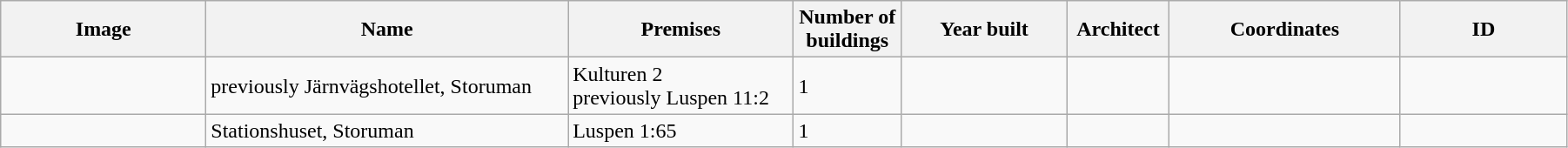<table class="wikitable" width="95%">
<tr>
<th width="150">Image</th>
<th>Name</th>
<th>Premises</th>
<th width="75">Number of<br>buildings</th>
<th width="120">Year built</th>
<th>Architect</th>
<th width="170">Coordinates</th>
<th width="120">ID</th>
</tr>
<tr>
<td></td>
<td>previously Järnvägshotellet, Storuman</td>
<td>Kulturen 2<br>previously Luspen 11:2</td>
<td>1</td>
<td></td>
<td></td>
<td></td>
<td></td>
</tr>
<tr>
<td></td>
<td>Stationshuset, Storuman</td>
<td>Luspen 1:65</td>
<td>1</td>
<td></td>
<td></td>
<td></td>
<td></td>
</tr>
</table>
